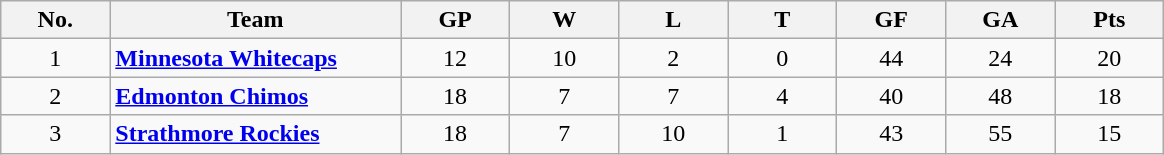<table class="wikitable sortable">
<tr>
<th bgcolor="#DDDDFF" width="7.5%" title="Division rank">No.</th>
<th bgcolor="#DDDDFF" width="20%">Team</th>
<th bgcolor="#DDDDFF" width="7.5%" title="Games played" class="unsortable">GP</th>
<th bgcolor="#DDDDFF" width="7.5%" title="Wins">W</th>
<th bgcolor="#DDDDFF" width="7.5%" title="Losses">L</th>
<th bgcolor="#DDDDFF" width="7.5%" title="Ties">T</th>
<th bgcolor="#DDDDFF" width="7.5%" title="Goals For">GF</th>
<th bgcolor="#DDDDFF" width="7.5%" title="Goals Against ">GA</th>
<th bgcolor="#DDDDFF" width="7.5%" title="Points">Pts</th>
</tr>
<tr align=center>
<td>1</td>
<td align=left><strong><a href='#'>Minnesota Whitecaps</a></strong></td>
<td>12</td>
<td>10</td>
<td>2</td>
<td>0</td>
<td>44</td>
<td>24</td>
<td>20</td>
</tr>
<tr align=center>
<td>2</td>
<td align=left><strong><a href='#'>Edmonton Chimos</a></strong></td>
<td>18</td>
<td>7</td>
<td>7</td>
<td>4</td>
<td>40</td>
<td>48</td>
<td>18</td>
</tr>
<tr align=center>
<td>3</td>
<td align=left><strong><a href='#'>Strathmore Rockies</a></strong></td>
<td>18</td>
<td>7</td>
<td>10</td>
<td>1</td>
<td>43</td>
<td>55</td>
<td>15</td>
</tr>
</table>
